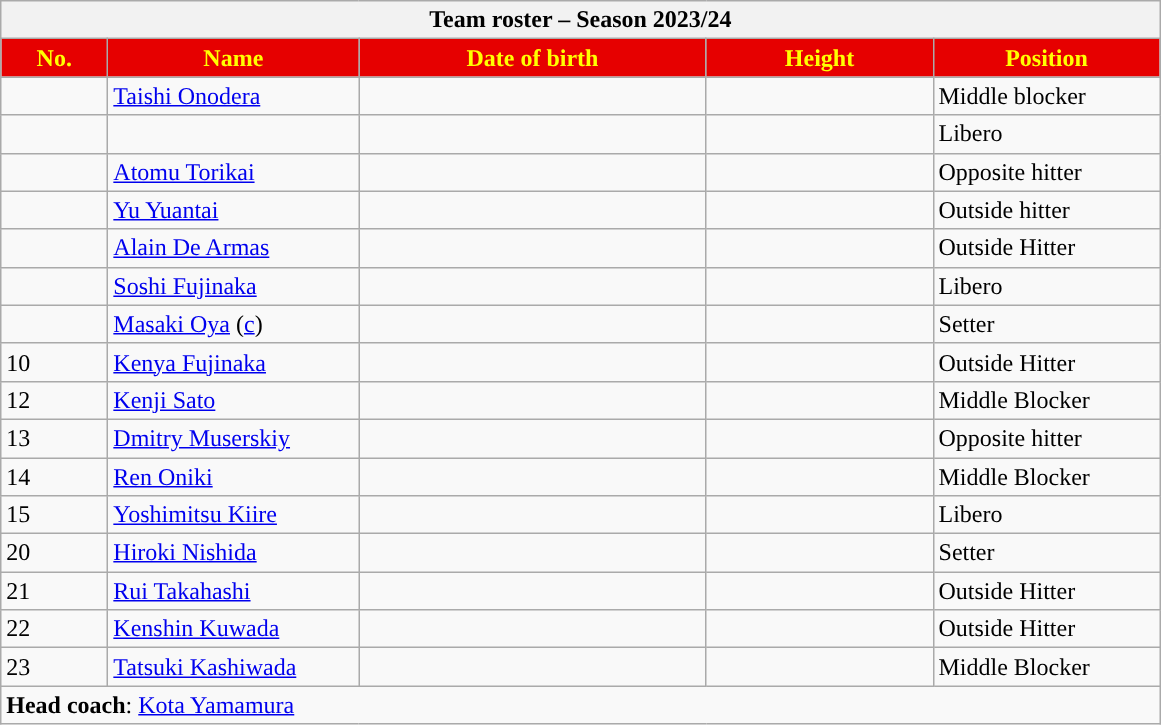<table class="wikitable collapsible collapsed sortable" style="font-size:">
<tr>
<th colspan=6>Team roster – Season 2023/24</th>
</tr>
<tr>
<th style="width:4em; color:yellow; background-color:#E60000">No.</th>
<th style="width:10em; color:yellow; background-color:#E60000">Name</th>
<th style="width:14em; color:yellow; background-color:#E60000">Date of birth</th>
<th style="width:9em; color:yellow; background-color:#E60000">Height</th>
<th style="width:9em; color:yellow; background-color:#E60000">Position</th>
</tr>
<tr>
<td></td>
<td style="text-align:left;"><a href='#'>Taishi Onodera</a></td>
<td style="text-align:right;"></td>
<td></td>
<td>Middle blocker</td>
</tr>
<tr>
<td></td>
<td style="text-align:left;"></td>
<td style="text-align:right;"></td>
<td></td>
<td>Libero</td>
</tr>
<tr>
<td></td>
<td style="text-align:left;"><a href='#'>Atomu Torikai</a></td>
<td style="text-align:right;"></td>
<td></td>
<td>Opposite hitter</td>
</tr>
<tr>
<td></td>
<td style="text-align:left;"> <a href='#'>Yu Yuantai</a></td>
<td style="text-align:right;"></td>
<td></td>
<td>Outside hitter</td>
</tr>
<tr>
<td></td>
<td style="text-align:left;"> <a href='#'>Alain De Armas</a></td>
<td style="text-align:right;"></td>
<td></td>
<td>Outside Hitter</td>
</tr>
<tr>
<td></td>
<td style="text-align:left;"><a href='#'>Soshi Fujinaka</a></td>
<td style="text-align:right;"></td>
<td></td>
<td>Libero</td>
</tr>
<tr>
<td></td>
<td style="text-align:left;"><a href='#'>Masaki Oya</a> (<a href='#'>c</a>)</td>
<td style="text-align:right;"></td>
<td></td>
<td>Setter</td>
</tr>
<tr>
<td>10</td>
<td style="text-align:left;"><a href='#'>Kenya Fujinaka</a></td>
<td style="text-align:right;"></td>
<td></td>
<td>Outside Hitter</td>
</tr>
<tr>
<td>12</td>
<td style="text-align:left;"><a href='#'>Kenji Sato</a></td>
<td style="text-align:right;"></td>
<td></td>
<td>Middle Blocker</td>
</tr>
<tr>
<td>13</td>
<td style="text-align:left;"> <a href='#'>Dmitry Muserskiy</a></td>
<td style="text-align:right;"></td>
<td></td>
<td>Opposite hitter</td>
</tr>
<tr>
<td>14</td>
<td style="text-align:left;"><a href='#'>Ren Oniki</a></td>
<td style="text-align:right;"></td>
<td></td>
<td>Middle Blocker</td>
</tr>
<tr>
<td>15</td>
<td style="text-align:left;"><a href='#'>Yoshimitsu Kiire</a></td>
<td style="text-align:right;"></td>
<td></td>
<td>Libero</td>
</tr>
<tr>
<td>20</td>
<td style="text-align:left;"><a href='#'>Hiroki Nishida</a></td>
<td style="text-align:right;"></td>
<td></td>
<td>Setter</td>
</tr>
<tr>
<td>21</td>
<td style="text-align:left;"><a href='#'>Rui Takahashi</a></td>
<td style="text-align:right;"></td>
<td></td>
<td>Outside Hitter</td>
</tr>
<tr>
<td>22</td>
<td style="text-align:left;"><a href='#'>Kenshin Kuwada</a></td>
<td style="text-align:right;"></td>
<td></td>
<td>Outside Hitter</td>
</tr>
<tr>
<td>23</td>
<td style="text-align:left;"><a href='#'>Tatsuki Kashiwada</a></td>
<td style="text-align:right;"></td>
<td></td>
<td>Middle Blocker</td>
</tr>
<tr>
<td colspan=5><strong>Head coach</strong>:  <a href='#'>Kota Yamamura</a></td>
</tr>
</table>
